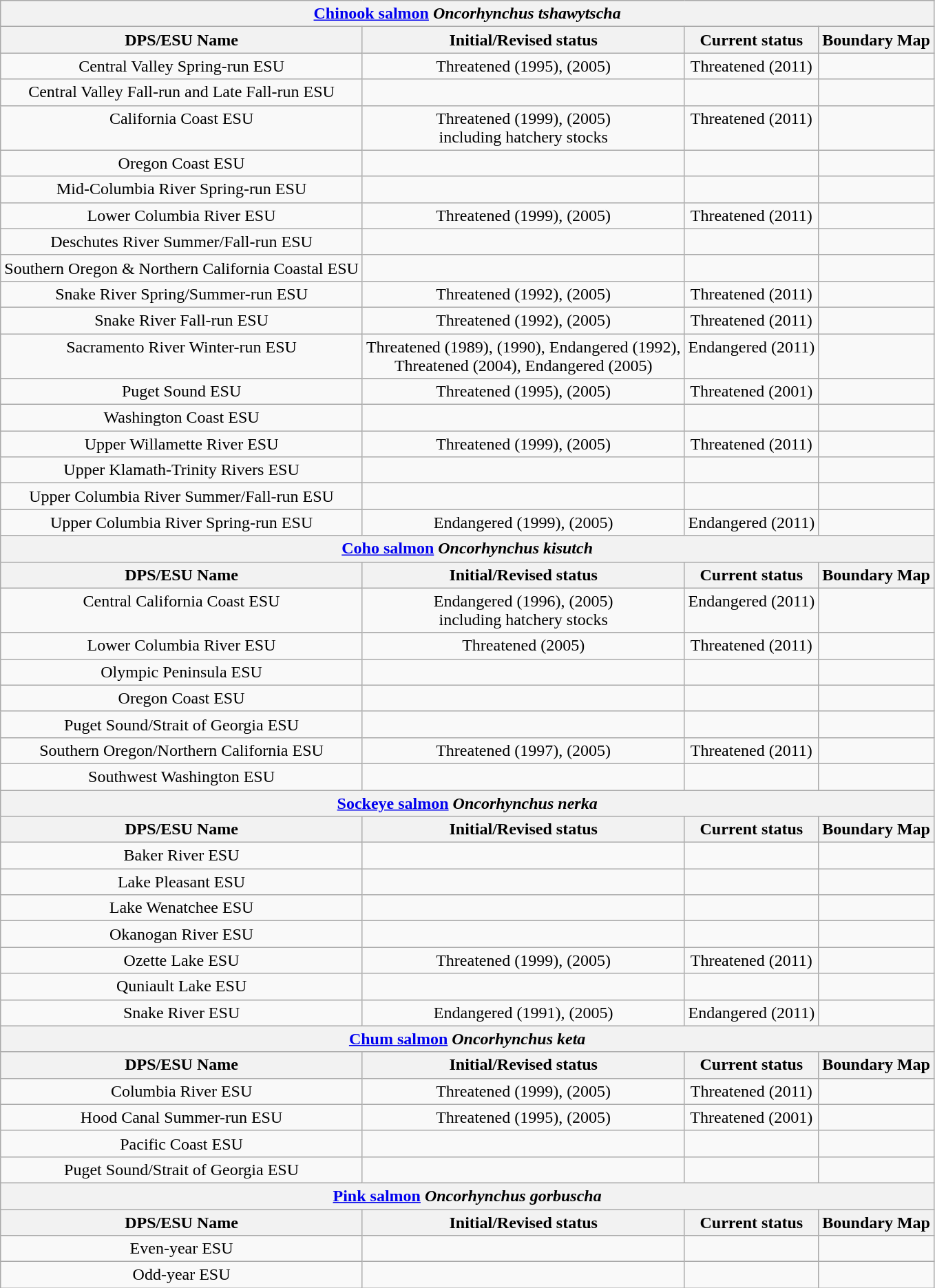<table class="wikitable">
<tr align="center" valign="top">
<th colspan="4"><a href='#'>Chinook salmon</a> <em>Oncorhynchus tshawytscha</em></th>
</tr>
<tr>
<th>DPS/ESU Name</th>
<th>Initial/Revised status</th>
<th>Current status</th>
<th>Boundary Map</th>
</tr>
<tr align="center" valign="top">
<td>Central Valley Spring-run ESU</td>
<td>Threatened (1995), (2005)</td>
<td>Threatened (2011)</td>
<td></td>
</tr>
<tr align="center" valign="top">
<td>Central Valley Fall-run and Late Fall-run ESU</td>
<td></td>
<td></td>
<td></td>
</tr>
<tr align="center" valign="top">
<td>California Coast ESU</td>
<td>Threatened (1999), (2005) <br>including hatchery stocks</td>
<td>Threatened (2011)</td>
<td></td>
</tr>
<tr align="center" valign="top">
<td>Oregon Coast ESU</td>
<td></td>
<td></td>
<td></td>
</tr>
<tr align="center" valign="top">
<td>Mid-Columbia River Spring-run ESU</td>
<td></td>
<td></td>
<td></td>
</tr>
<tr align="center" valign="top">
<td>Lower Columbia River ESU</td>
<td>Threatened (1999), (2005)</td>
<td>Threatened (2011)</td>
<td></td>
</tr>
<tr align="center" valign="top">
<td>Deschutes River Summer/Fall-run ESU</td>
<td></td>
<td></td>
<td></td>
</tr>
<tr align="center" valign="top">
<td>Southern Oregon & Northern California Coastal ESU</td>
<td></td>
<td></td>
<td></td>
</tr>
<tr align="center" valign="top">
<td>Snake River Spring/Summer-run ESU</td>
<td>Threatened (1992), (2005)</td>
<td>Threatened (2011)</td>
<td></td>
</tr>
<tr align="center" valign="top">
<td>Snake River Fall-run ESU</td>
<td>Threatened (1992), (2005)</td>
<td>Threatened (2011)</td>
<td></td>
</tr>
<tr align="center" valign="top">
<td>Sacramento River Winter-run ESU</td>
<td>Threatened (1989), (1990), Endangered (1992),<br> Threatened (2004), Endangered (2005)</td>
<td>Endangered (2011)</td>
<td></td>
</tr>
<tr align="center" valign="top">
<td>Puget Sound ESU</td>
<td>Threatened (1995), (2005)</td>
<td>Threatened (2001)</td>
<td></td>
</tr>
<tr align="center" valign="top">
<td>Washington Coast ESU</td>
<td></td>
<td></td>
<td></td>
</tr>
<tr align="center" valign="top">
<td>Upper Willamette River ESU</td>
<td>Threatened (1999), (2005)</td>
<td>Threatened (2011)</td>
<td></td>
</tr>
<tr align="center" valign="top">
<td>Upper Klamath-Trinity Rivers ESU</td>
<td></td>
<td></td>
<td></td>
</tr>
<tr align="center" valign="top">
<td>Upper Columbia River Summer/Fall-run ESU</td>
<td></td>
<td></td>
<td></td>
</tr>
<tr align="center" valign="top">
<td>Upper Columbia River Spring-run ESU</td>
<td>Endangered (1999), (2005)</td>
<td>Endangered (2011)</td>
<td></td>
</tr>
<tr align="center" valign="top">
<th colspan="4"><a href='#'>Coho salmon</a> <em>Oncorhynchus kisutch</em></th>
</tr>
<tr>
<th>DPS/ESU Name</th>
<th>Initial/Revised status</th>
<th>Current status</th>
<th>Boundary Map</th>
</tr>
<tr align="center" valign="top">
<td>Central California Coast ESU</td>
<td>Endangered (1996), (2005) <br>including hatchery stocks</td>
<td>Endangered (2011)</td>
<td></td>
</tr>
<tr align="center" valign="top">
<td>Lower Columbia River ESU</td>
<td>Threatened (2005)</td>
<td>Threatened (2011)</td>
<td></td>
</tr>
<tr align="center" valign="top">
<td>Olympic Peninsula ESU</td>
<td></td>
<td></td>
<td></td>
</tr>
<tr align="center" valign="top">
<td>Oregon Coast ESU</td>
<td></td>
<td></td>
<td></td>
</tr>
<tr align="center" valign="top">
<td>Puget Sound/Strait of Georgia ESU</td>
<td></td>
<td></td>
<td></td>
</tr>
<tr align="center" valign="top">
<td>Southern Oregon/Northern California ESU</td>
<td>Threatened (1997), (2005)</td>
<td>Threatened (2011)</td>
<td></td>
</tr>
<tr align="center" valign="top">
<td>Southwest Washington ESU</td>
<td></td>
<td></td>
<td></td>
</tr>
<tr align="center" valign="top">
<th colspan="4"><a href='#'>Sockeye salmon</a> <em>Oncorhynchus nerka</em></th>
</tr>
<tr>
<th>DPS/ESU Name</th>
<th>Initial/Revised status</th>
<th>Current status</th>
<th>Boundary Map</th>
</tr>
<tr align="center" valign="top">
<td>Baker River ESU</td>
<td></td>
<td></td>
<td></td>
</tr>
<tr align="center" valign="top">
<td>Lake Pleasant ESU</td>
<td></td>
<td></td>
<td></td>
</tr>
<tr align="center" valign="top">
<td>Lake Wenatchee ESU</td>
<td></td>
<td></td>
<td></td>
</tr>
<tr align="center" valign="top">
<td>Okanogan River ESU</td>
<td></td>
<td></td>
<td></td>
</tr>
<tr align="center" valign="top">
<td>Ozette Lake ESU</td>
<td>Threatened (1999), (2005)</td>
<td>Threatened (2011)</td>
<td></td>
</tr>
<tr align="center" valign="top">
<td>Quniault Lake ESU</td>
<td></td>
<td></td>
<td></td>
</tr>
<tr align="center" valign="top">
<td>Snake River ESU</td>
<td>Endangered (1991), (2005)</td>
<td>Endangered (2011)</td>
<td></td>
</tr>
<tr align="center" valign="top">
<th colspan="4"><a href='#'>Chum salmon</a> <em>Oncorhynchus keta</em></th>
</tr>
<tr>
<th>DPS/ESU Name</th>
<th>Initial/Revised status</th>
<th>Current status</th>
<th>Boundary Map</th>
</tr>
<tr align="center" valign="top">
<td>Columbia River ESU</td>
<td>Threatened (1999), (2005)</td>
<td>Threatened (2011)</td>
<td></td>
</tr>
<tr align="center" valign="top">
<td>Hood Canal Summer-run ESU</td>
<td>Threatened (1995), (2005)</td>
<td>Threatened (2001)</td>
<td></td>
</tr>
<tr align="center" valign="top">
<td>Pacific Coast ESU</td>
<td></td>
<td></td>
<td></td>
</tr>
<tr align="center" valign="top">
<td>Puget Sound/Strait of Georgia ESU</td>
<td></td>
<td></td>
<td></td>
</tr>
<tr>
<th colspan="4"><a href='#'>Pink salmon</a> <em>Oncorhynchus gorbuscha</em></th>
</tr>
<tr>
<th>DPS/ESU Name</th>
<th>Initial/Revised status</th>
<th>Current status</th>
<th>Boundary Map</th>
</tr>
<tr align="center" valign="top">
<td>Even-year ESU</td>
<td></td>
<td></td>
<td></td>
</tr>
<tr align="center" valign="top">
<td>Odd-year ESU</td>
<td></td>
<td></td>
<td></td>
</tr>
</table>
